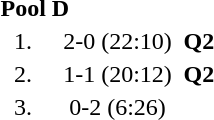<table style="text-align:center">
<tr>
<td colspan=4 align=left><strong>Pool D</strong></td>
</tr>
<tr>
<td width=30>1.</td>
<td align=left></td>
<td width=80>2-0 (22:10)</td>
<td><strong>Q2</strong></td>
</tr>
<tr>
<td>2.</td>
<td align=left></td>
<td>1-1 (20:12)</td>
<td><strong>Q2</strong></td>
</tr>
<tr>
<td>3.</td>
<td align=left></td>
<td>0-2 (6:26)</td>
<td></td>
</tr>
</table>
